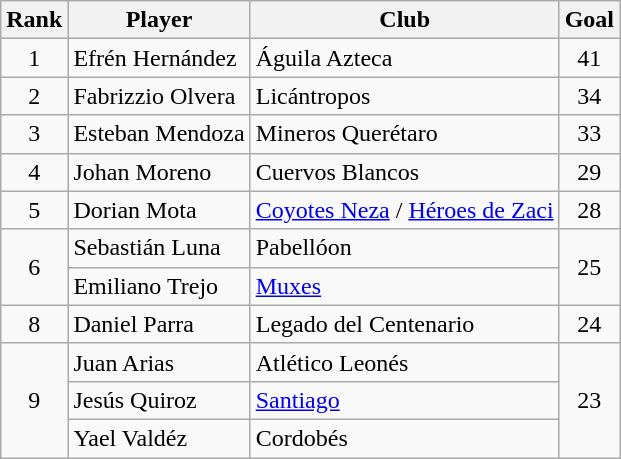<table class="wikitable">
<tr>
<th>Rank</th>
<th>Player</th>
<th>Club</th>
<th>Goal</th>
</tr>
<tr>
<td align=center rowspan=1>1</td>
<td> Efrén Hernández</td>
<td>Águila Azteca</td>
<td align=center rowspan=1>41</td>
</tr>
<tr>
<td align=center rowspan=1>2</td>
<td> Fabrizzio Olvera</td>
<td>Licántropos</td>
<td align=center rowspan=1>34</td>
</tr>
<tr>
<td align=center rowspan=1>3</td>
<td> Esteban Mendoza</td>
<td>Mineros Querétaro</td>
<td align=center rowspan=1>33</td>
</tr>
<tr>
<td align=center rowspan=1>4</td>
<td> Johan Moreno</td>
<td>Cuervos Blancos</td>
<td align=center rowspan=1>29</td>
</tr>
<tr>
<td align=center rowspan=1>5</td>
<td> Dorian Mota</td>
<td><a href='#'>Coyotes Neza</a> / <a href='#'>Héroes de Zaci</a></td>
<td align=center rowspan=1>28</td>
</tr>
<tr>
<td align=center rowspan=2>6</td>
<td> Sebastián Luna</td>
<td>Pabellóon</td>
<td align=center rowspan=2>25</td>
</tr>
<tr>
<td> Emiliano Trejo</td>
<td><a href='#'>Muxes</a></td>
</tr>
<tr>
<td align=center rowspan=1>8</td>
<td> Daniel Parra</td>
<td>Legado del Centenario</td>
<td align=center rowspan=1>24</td>
</tr>
<tr>
<td align=center rowspan=3>9</td>
<td> Juan Arias</td>
<td>Atlético Leonés</td>
<td align=center rowspan=3>23</td>
</tr>
<tr>
<td> Jesús Quiroz</td>
<td><a href='#'>Santiago</a></td>
</tr>
<tr>
<td> Yael Valdéz</td>
<td>Cordobés</td>
</tr>
</table>
